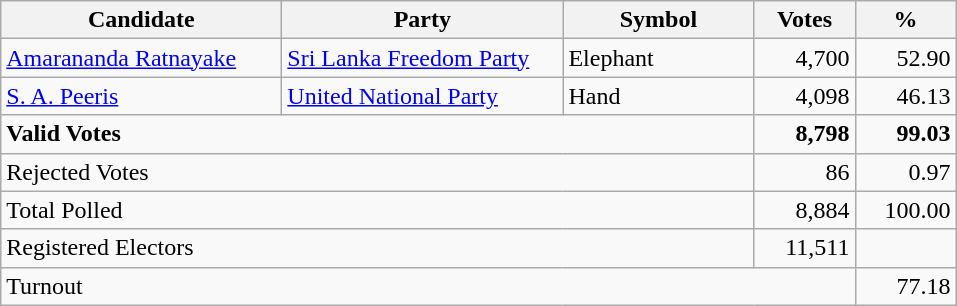<table class="wikitable" border="1" style="text-align:right;">
<tr>
<th align=left width="180">Candidate</th>
<th align=left width="180">Party</th>
<th align=left width="120">Symbol</th>
<th align=left width="60">Votes</th>
<th align=left width="60">%</th>
</tr>
<tr>
<td align=left><a href='#'>Amarananda Ratnayake</a></td>
<td align=left><a href='#'>Sri Lanka Freedom Party</a></td>
<td align=left>Elephant</td>
<td>4,700</td>
<td>52.90</td>
</tr>
<tr>
<td align=left><a href='#'>S. A. Peeris</a></td>
<td align=left><a href='#'>United National Party</a></td>
<td align=left>Hand</td>
<td>4,098</td>
<td>46.13</td>
</tr>
<tr>
<td align=left colspan=3><strong>Valid Votes</strong></td>
<td><strong>8,798</strong></td>
<td><strong>99.03</strong></td>
</tr>
<tr>
<td align=left colspan=3>Rejected Votes</td>
<td>86</td>
<td>0.97</td>
</tr>
<tr>
<td align=left colspan=3>Total Polled</td>
<td>8,884</td>
<td>100.00</td>
</tr>
<tr>
<td align=left colspan=3>Registered Electors</td>
<td>11,511</td>
<td></td>
</tr>
<tr>
<td align=left colspan=4>Turnout</td>
<td>77.18</td>
</tr>
</table>
